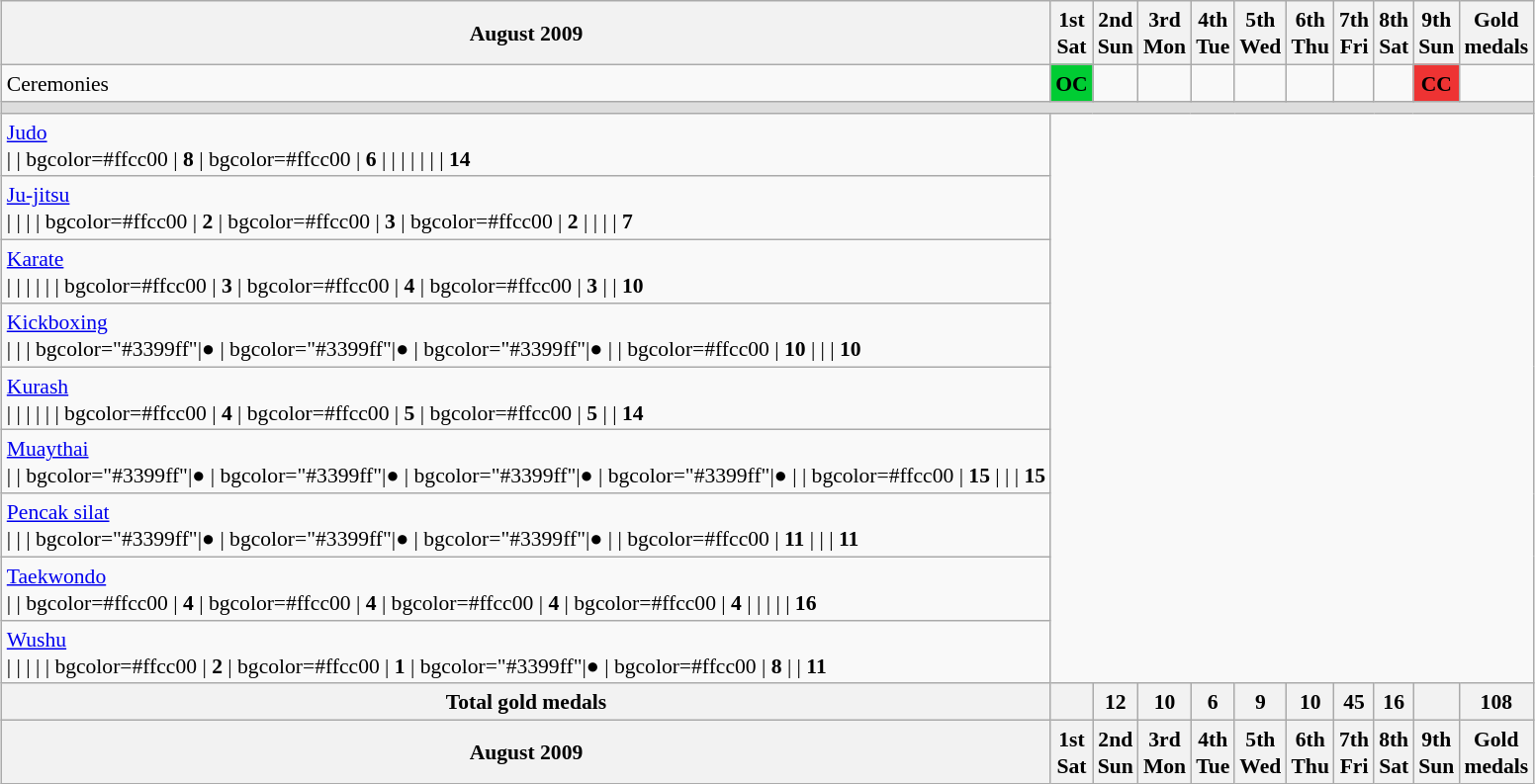<table class="wikitable" style="margin:0.5em auto; font-size:90%; line-height:1.25em;">
<tr>
<th>August 2009</th>
<th>1st<br>Sat</th>
<th>2nd<br>Sun</th>
<th>3rd<br>Mon</th>
<th>4th<br>Tue</th>
<th>5th<br>Wed</th>
<th>6th<br>Thu</th>
<th>7th<br>Fri</th>
<th>8th<br>Sat</th>
<th>9th<br>Sun</th>
<th>Gold<br>medals</th>
</tr>
<tr>
<td>Ceremonies</td>
<td bgcolor=#00cc33 align=center><strong>OC</strong></td>
<td></td>
<td></td>
<td></td>
<td></td>
<td></td>
<td></td>
<td></td>
<td bgcolor=#ee3333 align=center><strong>CC</strong></td>
<td></td>
</tr>
<tr bgcolor="#DDDDDD">
<td colspan=11 style="font-size:0.2em;line-height:1"> </td>
</tr>
<tr align="center">
<td align="left"> <a href='#'>Judo</a><br>| 
| bgcolor=#ffcc00 | <strong>8</strong>
| bgcolor=#ffcc00 | <strong>6</strong>
|  
|  
| 
| 
| 
| 
| <strong>14</strong></td>
</tr>
<tr align="center">
<td align="left"> <a href='#'>Ju-jitsu</a><br>| 
| 
| 
| bgcolor=#ffcc00 | <strong>2</strong>
| bgcolor=#ffcc00 | <strong>3</strong>
| bgcolor=#ffcc00 | <strong>2</strong>
| 
| 
| 
| <strong>7</strong></td>
</tr>
<tr align="center">
<td align="left"> <a href='#'>Karate</a><br>| 
| 
| 
|  
|  
| bgcolor=#ffcc00 | <strong>3</strong>
| bgcolor=#ffcc00 | <strong>4</strong>
| bgcolor=#ffcc00 | <strong>3</strong>
| 
| <strong>10</strong></td>
</tr>
<tr align="center">
<td align="left"> <a href='#'>Kickboxing</a><br>| 
| 
| bgcolor="#3399ff"|●
| bgcolor="#3399ff"|●
| bgcolor="#3399ff"|●
| 
| bgcolor=#ffcc00 | <strong>10</strong>
| 
| 
| <strong>10</strong></td>
</tr>
<tr align="center">
<td align="left"> <a href='#'>Kurash</a><br>| 
| 
| 
|  
|  
| bgcolor=#ffcc00 | <strong>4</strong>
| bgcolor=#ffcc00 | <strong>5</strong>
| bgcolor=#ffcc00 | <strong>5</strong>
| 
| <strong>14</strong></td>
</tr>
<tr align="center">
<td align="left"> <a href='#'>Muaythai</a><br>| 
| bgcolor="#3399ff"|●
| bgcolor="#3399ff"|●
| bgcolor="#3399ff"|●
| bgcolor="#3399ff"|●
| 
| bgcolor=#ffcc00 | <strong>15</strong>
| 
| 
| <strong>15</strong></td>
</tr>
<tr align="center">
<td align="left"> <a href='#'>Pencak silat</a><br>| 
| 
| bgcolor="#3399ff"|●
| bgcolor="#3399ff"|●
| bgcolor="#3399ff"|●
| 
| bgcolor=#ffcc00 | <strong>11</strong>
| 
| 
| <strong>11</strong></td>
</tr>
<tr align="center">
<td align="left"> <a href='#'>Taekwondo</a><br>| 
| bgcolor=#ffcc00 | <strong>4</strong>
| bgcolor=#ffcc00 | <strong>4</strong>
| bgcolor=#ffcc00 | <strong>4</strong>
| bgcolor=#ffcc00 | <strong>4</strong>
| 
| 
| 
| 
| <strong>16</strong></td>
</tr>
<tr align="center">
<td align="left"> <a href='#'>Wushu</a><br>| 
| 
| 
| 
| bgcolor=#ffcc00 | <strong>2</strong>
| bgcolor=#ffcc00 | <strong>1</strong>
| bgcolor="#3399ff"|●
| bgcolor=#ffcc00 | <strong>8</strong>
| 
| <strong>11</strong></td>
</tr>
<tr>
<th>Total gold medals</th>
<th></th>
<th>12</th>
<th>10</th>
<th>6</th>
<th>9</th>
<th>10</th>
<th>45</th>
<th>16</th>
<th></th>
<th>108</th>
</tr>
<tr>
<th>August 2009</th>
<th>1st<br>Sat</th>
<th>2nd<br>Sun</th>
<th>3rd<br>Mon</th>
<th>4th<br>Tue</th>
<th>5th<br>Wed</th>
<th>6th<br>Thu</th>
<th>7th<br>Fri</th>
<th>8th<br>Sat</th>
<th>9th<br>Sun</th>
<th>Gold<br>medals</th>
</tr>
</table>
